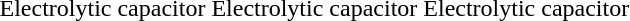<table>
<tr>
<td></td>
<td></td>
<td></td>
</tr>
<tr>
<td>Electrolytic capacitor</td>
<td>Electrolytic capacitor</td>
<td>Electrolytic capacitor</td>
</tr>
</table>
